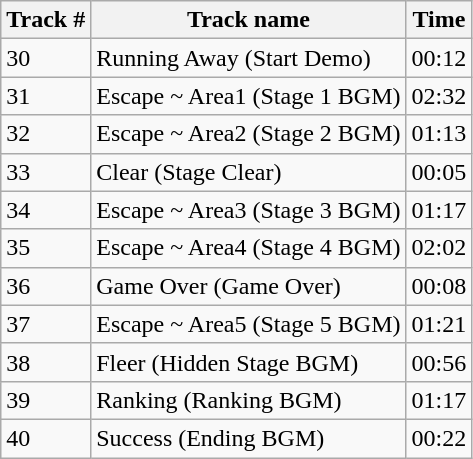<table class="wikitable">
<tr>
<th>Track #</th>
<th>Track name</th>
<th>Time</th>
</tr>
<tr>
<td>30</td>
<td>Running Away (Start Demo)</td>
<td>00:12</td>
</tr>
<tr>
<td>31</td>
<td>Escape ~ Area1 (Stage 1 BGM)</td>
<td>02:32</td>
</tr>
<tr>
<td>32</td>
<td>Escape ~ Area2 (Stage 2 BGM)</td>
<td>01:13</td>
</tr>
<tr>
<td>33</td>
<td>Clear (Stage Clear)</td>
<td>00:05</td>
</tr>
<tr>
<td>34</td>
<td>Escape ~ Area3 (Stage 3 BGM)</td>
<td>01:17</td>
</tr>
<tr>
<td>35</td>
<td>Escape ~ Area4 (Stage 4 BGM)</td>
<td>02:02</td>
</tr>
<tr>
<td>36</td>
<td>Game Over (Game Over)</td>
<td>00:08</td>
</tr>
<tr>
<td>37</td>
<td>Escape ~ Area5 (Stage 5 BGM)</td>
<td>01:21</td>
</tr>
<tr>
<td>38</td>
<td>Fleer (Hidden Stage BGM)</td>
<td>00:56</td>
</tr>
<tr>
<td>39</td>
<td>Ranking (Ranking BGM)</td>
<td>01:17</td>
</tr>
<tr>
<td>40</td>
<td>Success (Ending BGM)</td>
<td>00:22</td>
</tr>
</table>
